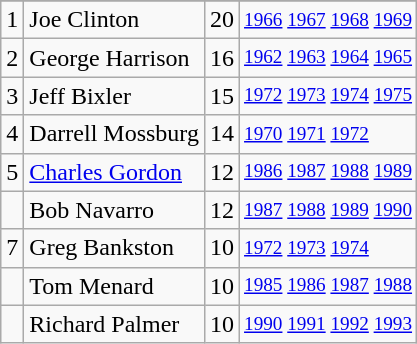<table class="wikitable">
<tr>
</tr>
<tr>
<td>1</td>
<td>Joe Clinton</td>
<td>20</td>
<td style="font-size:80%;"><a href='#'>1966</a> <a href='#'>1967</a> <a href='#'>1968</a> <a href='#'>1969</a></td>
</tr>
<tr>
<td>2</td>
<td>George Harrison</td>
<td>16</td>
<td style="font-size:80%;"><a href='#'>1962</a> <a href='#'>1963</a> <a href='#'>1964</a> <a href='#'>1965</a></td>
</tr>
<tr>
<td>3</td>
<td>Jeff Bixler</td>
<td>15</td>
<td style="font-size:80%;"><a href='#'>1972</a> <a href='#'>1973</a> <a href='#'>1974</a> <a href='#'>1975</a></td>
</tr>
<tr>
<td>4</td>
<td>Darrell Mossburg</td>
<td>14</td>
<td style="font-size:80%;"><a href='#'>1970</a> <a href='#'>1971</a> <a href='#'>1972</a></td>
</tr>
<tr>
<td>5</td>
<td><a href='#'>Charles Gordon</a></td>
<td>12</td>
<td style="font-size:80%;"><a href='#'>1986</a> <a href='#'>1987</a> <a href='#'>1988</a> <a href='#'>1989</a></td>
</tr>
<tr>
<td></td>
<td>Bob Navarro</td>
<td>12</td>
<td style="font-size:80%;"><a href='#'>1987</a> <a href='#'>1988</a> <a href='#'>1989</a> <a href='#'>1990</a></td>
</tr>
<tr>
<td>7</td>
<td>Greg Bankston</td>
<td>10</td>
<td style="font-size:80%;"><a href='#'>1972</a> <a href='#'>1973</a> <a href='#'>1974</a></td>
</tr>
<tr>
<td></td>
<td>Tom Menard</td>
<td>10</td>
<td style="font-size:80%;"><a href='#'>1985</a> <a href='#'>1986</a> <a href='#'>1987</a> <a href='#'>1988</a></td>
</tr>
<tr>
<td></td>
<td>Richard Palmer</td>
<td>10</td>
<td style="font-size:80%;"><a href='#'>1990</a> <a href='#'>1991</a> <a href='#'>1992</a> <a href='#'>1993</a></td>
</tr>
</table>
